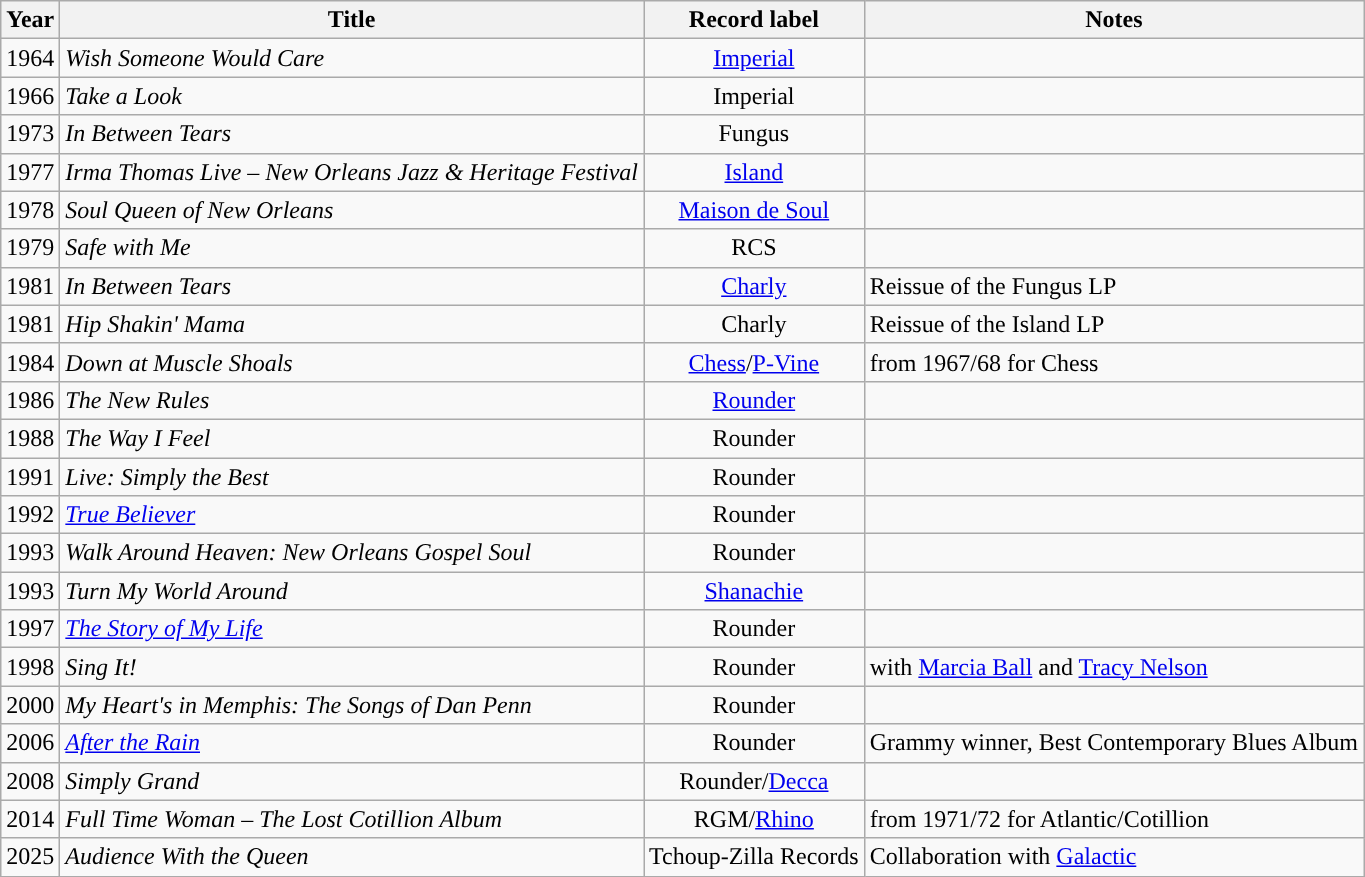<table class="wikitable sortable">
<tr>
<th>Year</th>
<th>Title</th>
<th>Record label</th>
<th>Notes</th>
</tr>
<tr>
<td>1964</td>
<td><em>Wish Someone Would Care</em></td>
<td style="text-align:center;"><a href='#'>Imperial</a></td>
<td></td>
</tr>
<tr>
<td>1966</td>
<td><em>Take a Look</em></td>
<td style="text-align:center;">Imperial</td>
<td></td>
</tr>
<tr>
<td>1973</td>
<td><em>In Between Tears</em></td>
<td style="text-align:center;">Fungus</td>
<td></td>
</tr>
<tr>
<td>1977</td>
<td><em>Irma Thomas Live – New Orleans Jazz & Heritage Festival</em></td>
<td style="text-align:center;"><a href='#'>Island</a></td>
<td></td>
</tr>
<tr>
<td>1978</td>
<td><em>Soul Queen of New Orleans</em></td>
<td style="text-align:center;"><a href='#'>Maison de Soul</a></td>
<td></td>
</tr>
<tr>
<td>1979</td>
<td><em>Safe with Me</em></td>
<td style="text-align:center;">RCS</td>
<td></td>
</tr>
<tr>
<td>1981</td>
<td><em>In Between Tears</em></td>
<td style="text-align:center;"><a href='#'>Charly</a></td>
<td>Reissue of the Fungus LP</td>
</tr>
<tr>
<td>1981</td>
<td><em>Hip Shakin' Mama</em></td>
<td style="text-align:center;">Charly</td>
<td>Reissue of the Island LP</td>
</tr>
<tr>
<td>1984</td>
<td><em>Down at Muscle Shoals</em></td>
<td style="text-align:center;"><a href='#'>Chess</a>/<a href='#'>P-Vine</a></td>
<td>from 1967/68 for Chess</td>
</tr>
<tr>
<td>1986</td>
<td><em>The New Rules</em></td>
<td style="text-align:center;"><a href='#'>Rounder</a></td>
<td></td>
</tr>
<tr>
<td>1988</td>
<td><em>The Way I Feel</em></td>
<td style="text-align:center;">Rounder</td>
<td></td>
</tr>
<tr>
<td>1991</td>
<td><em>Live: Simply the Best</em></td>
<td style="text-align:center;">Rounder</td>
<td></td>
</tr>
<tr>
<td>1992</td>
<td><em><a href='#'>True Believer</a></em></td>
<td style="text-align:center;">Rounder</td>
<td></td>
</tr>
<tr>
<td>1993</td>
<td><em>Walk Around Heaven: New Orleans Gospel Soul</em></td>
<td style="text-align:center;">Rounder</td>
<td></td>
</tr>
<tr>
<td>1993</td>
<td><em>Turn My World Around</em></td>
<td style="text-align:center;"><a href='#'>Shanachie</a></td>
<td></td>
</tr>
<tr>
<td>1997</td>
<td><em><a href='#'>The Story of My Life</a></em></td>
<td style="text-align:center;">Rounder</td>
<td></td>
</tr>
<tr>
<td>1998</td>
<td><em>Sing It!</em></td>
<td style="text-align:center;">Rounder</td>
<td>with <a href='#'>Marcia Ball</a> and <a href='#'>Tracy Nelson</a></td>
</tr>
<tr>
<td>2000</td>
<td><em>My Heart's in Memphis: The Songs of Dan Penn</em></td>
<td style="text-align:center;">Rounder</td>
<td></td>
</tr>
<tr>
<td>2006</td>
<td><em><a href='#'>After the Rain</a></em></td>
<td style="text-align:center;">Rounder</td>
<td>Grammy winner, Best Contemporary Blues Album</td>
</tr>
<tr>
<td>2008</td>
<td><em>Simply Grand</em></td>
<td style="text-align:center;">Rounder/<a href='#'>Decca</a></td>
<td></td>
</tr>
<tr>
<td>2014</td>
<td><em>Full Time Woman – The Lost Cotillion Album</em></td>
<td style="text-align:center;">RGM/<a href='#'>Rhino</a></td>
<td>from 1971/72 for Atlantic/Cotillion</td>
</tr>
<tr>
<td>2025</td>
<td><em>Audience With the Queen</em></td>
<td style="text-align:center;">Tchoup-Zilla Records</td>
<td>Collaboration with <a href='#'>Galactic</a></td>
</tr>
</table>
